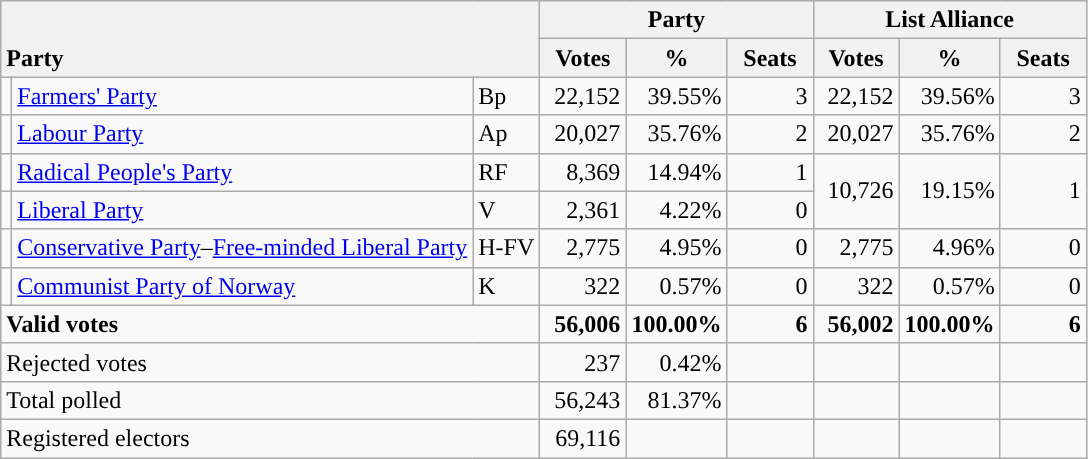<table class="wikitable" border="1" style="text-align:right;">
<tr>
<th style="text-align:left;" valign=bottom rowspan=2 colspan=3>Party</th>
<th colspan=3>Party</th>
<th colspan=3>List Alliance</th>
</tr>
<tr>
<th align=center valign=bottom width="50">Votes</th>
<th align=center valign=bottom width="50">%</th>
<th align=center valign=bottom width="50">Seats</th>
<th align=center valign=bottom width="50">Votes</th>
<th align=center valign=bottom width="50">%</th>
<th align=center valign=bottom width="50">Seats</th>
</tr>
<tr>
<td style="color:inherit;background:"></td>
<td align=left><a href='#'>Farmers' Party</a></td>
<td align=left>Bp</td>
<td>22,152</td>
<td>39.55%</td>
<td>3</td>
<td>22,152</td>
<td>39.56%</td>
<td>3</td>
</tr>
<tr>
<td style="color:inherit;background:"></td>
<td align=left><a href='#'>Labour Party</a></td>
<td align=left>Ap</td>
<td>20,027</td>
<td>35.76%</td>
<td>2</td>
<td>20,027</td>
<td>35.76%</td>
<td>2</td>
</tr>
<tr>
<td></td>
<td align=left><a href='#'>Radical People's Party</a></td>
<td align=left>RF</td>
<td>8,369</td>
<td>14.94%</td>
<td>1</td>
<td rowspan=2>10,726</td>
<td rowspan=2>19.15%</td>
<td rowspan=2>1</td>
</tr>
<tr>
<td style="color:inherit;background:"></td>
<td align=left><a href='#'>Liberal Party</a></td>
<td align=left>V</td>
<td>2,361</td>
<td>4.22%</td>
<td>0</td>
</tr>
<tr>
<td></td>
<td align=left><a href='#'>Conservative Party</a>–<a href='#'>Free-minded Liberal Party</a></td>
<td align=left>H-FV</td>
<td>2,775</td>
<td>4.95%</td>
<td>0</td>
<td>2,775</td>
<td>4.96%</td>
<td>0</td>
</tr>
<tr>
<td style="color:inherit;background:"></td>
<td align=left><a href='#'>Communist Party of Norway</a></td>
<td align=left>K</td>
<td>322</td>
<td>0.57%</td>
<td>0</td>
<td>322</td>
<td>0.57%</td>
<td>0</td>
</tr>
<tr style="font-weight:bold">
<td align=left colspan=3>Valid votes</td>
<td>56,006</td>
<td>100.00%</td>
<td>6</td>
<td>56,002</td>
<td>100.00%</td>
<td>6</td>
</tr>
<tr>
<td align=left colspan=3>Rejected votes</td>
<td>237</td>
<td>0.42%</td>
<td></td>
<td></td>
<td></td>
<td></td>
</tr>
<tr>
<td align=left colspan=3>Total polled</td>
<td>56,243</td>
<td>81.37%</td>
<td></td>
<td></td>
<td></td>
<td></td>
</tr>
<tr>
<td align=left colspan=3>Registered electors</td>
<td>69,116</td>
<td></td>
<td></td>
<td></td>
<td></td>
<td></td>
</tr>
</table>
